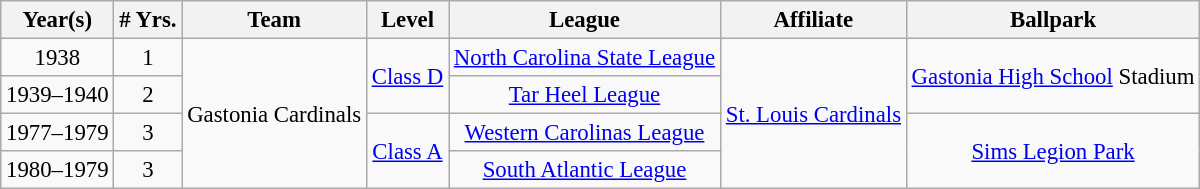<table class="wikitable" style="text-align:center; font-size: 95%;">
<tr>
<th>Year(s)</th>
<th># Yrs.</th>
<th>Team</th>
<th>Level</th>
<th>League</th>
<th>Affiliate</th>
<th>Ballpark</th>
</tr>
<tr>
<td>1938</td>
<td>1</td>
<td rowspan=4>Gastonia Cardinals</td>
<td rowspan=2><a href='#'>Class D</a></td>
<td><a href='#'>North Carolina State League</a></td>
<td rowspan=4><a href='#'>St. Louis Cardinals</a></td>
<td rowspan=2><a href='#'>Gastonia High School</a> Stadium</td>
</tr>
<tr>
<td>1939–1940</td>
<td>2</td>
<td><a href='#'>Tar Heel League</a></td>
</tr>
<tr>
<td>1977–1979</td>
<td>3</td>
<td rowspan=2><a href='#'>Class A</a></td>
<td><a href='#'>Western Carolinas League</a></td>
<td rowspan=2><a href='#'>Sims Legion Park</a></td>
</tr>
<tr>
<td>1980–1979</td>
<td>3</td>
<td><a href='#'>South Atlantic League</a></td>
</tr>
</table>
